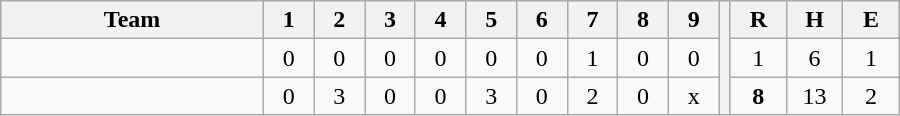<table border=1 cellspacing=0 width=600 style="margin-left:3em;" class="wikitable">
<tr style="text-align:center; background-color:#e6e6e6;">
<th align=left width=28%>Team</th>
<th width=5.4%>1</th>
<th width=5.4%>2</th>
<th width=5.4%>3</th>
<th width=5.4%>4</th>
<th width=5.4%>5</th>
<th width=5.4%>6</th>
<th width=5.4%>7</th>
<th width=5.4%>8</th>
<th width=5.4%>9</th>
<th rowspan="3" width=0.5%></th>
<th width=6%>R</th>
<th width=6%>H</th>
<th width=6%>E</th>
</tr>
<tr style="text-align:center;">
<td align=left></td>
<td>0</td>
<td>0</td>
<td>0</td>
<td>0</td>
<td>0</td>
<td>0</td>
<td>1</td>
<td>0</td>
<td>0</td>
<td>1</td>
<td>6</td>
<td>1</td>
</tr>
<tr style="text-align:center;">
<td align=left></td>
<td>0</td>
<td>3</td>
<td>0</td>
<td>0</td>
<td>3</td>
<td>0</td>
<td>2</td>
<td>0</td>
<td>x</td>
<td><strong>8</strong></td>
<td>13</td>
<td>2</td>
</tr>
</table>
